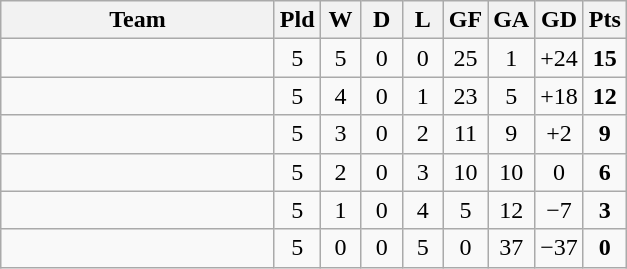<table class=wikitable style="text-align:center">
<tr>
<th width=175>Team</th>
<th width=20>Pld</th>
<th width=20>W</th>
<th width=20>D</th>
<th width=20>L</th>
<th width=20>GF</th>
<th width=20>GA</th>
<th width=20>GD</th>
<th width=20>Pts</th>
</tr>
<tr>
<td style="text-align:left"></td>
<td>5</td>
<td>5</td>
<td>0</td>
<td>0</td>
<td>25</td>
<td>1</td>
<td>+24</td>
<td><strong>15</strong></td>
</tr>
<tr>
<td style="text-align:left"></td>
<td>5</td>
<td>4</td>
<td>0</td>
<td>1</td>
<td>23</td>
<td>5</td>
<td>+18</td>
<td><strong>12</strong></td>
</tr>
<tr>
<td style="text-align:left"></td>
<td>5</td>
<td>3</td>
<td>0</td>
<td>2</td>
<td>11</td>
<td>9</td>
<td>+2</td>
<td><strong>9</strong></td>
</tr>
<tr>
<td style="text-align:left"></td>
<td>5</td>
<td>2</td>
<td>0</td>
<td>3</td>
<td>10</td>
<td>10</td>
<td>0</td>
<td><strong>6</strong></td>
</tr>
<tr>
<td style="text-align:left"></td>
<td>5</td>
<td>1</td>
<td>0</td>
<td>4</td>
<td>5</td>
<td>12</td>
<td>−7</td>
<td><strong>3</strong></td>
</tr>
<tr>
<td style="text-align:left"></td>
<td>5</td>
<td>0</td>
<td>0</td>
<td>5</td>
<td>0</td>
<td>37</td>
<td>−37</td>
<td><strong>0</strong></td>
</tr>
</table>
